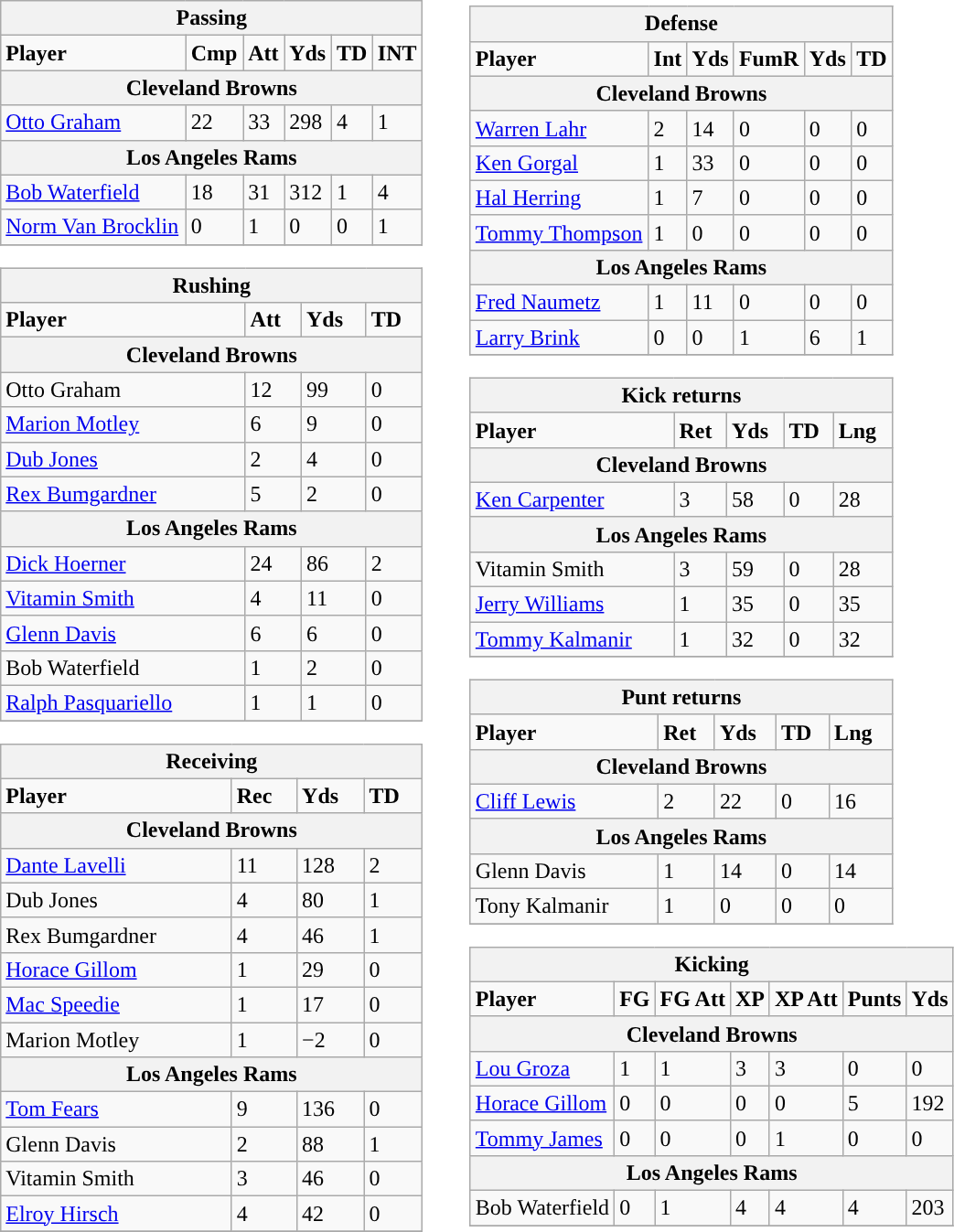<table cellpadding="8">
<tr>
<td><br><table class="wikitable">
<tr>
<th colspan="6" width="300"><strong>Passing</strong></th>
</tr>
<tr>
<td><strong>Player</strong></td>
<td><strong>Cmp</strong></td>
<td><strong>Att</strong></td>
<td><strong>Yds</strong></td>
<td><strong>TD</strong></td>
<td><strong>INT</strong></td>
</tr>
<tr>
<th colspan="6" style="text-align:center; ">Cleveland Browns</th>
</tr>
<tr>
<td><a href='#'>Otto Graham</a></td>
<td>22</td>
<td>33</td>
<td>298</td>
<td>4</td>
<td>1</td>
</tr>
<tr>
<th colspan="6" style="text-align:center; ">Los Angeles Rams</th>
</tr>
<tr>
<td><a href='#'>Bob Waterfield</a></td>
<td>18</td>
<td>31</td>
<td>312</td>
<td>1</td>
<td>4</td>
</tr>
<tr>
<td><a href='#'>Norm Van Brocklin</a></td>
<td>0</td>
<td>1</td>
<td>0</td>
<td>0</td>
<td>1</td>
</tr>
<tr>
</tr>
</table>
<table class="wikitable">
<tr>
<th colspan="4" width="300"><strong>Rushing</strong></th>
</tr>
<tr>
<td><strong>Player</strong></td>
<td><strong>Att</strong></td>
<td><strong>Yds</strong></td>
<td><strong>TD</strong></td>
</tr>
<tr>
<th colspan="4" style="text-align:center; ">Cleveland Browns</th>
</tr>
<tr>
<td>Otto Graham</td>
<td>12</td>
<td>99</td>
<td>0</td>
</tr>
<tr>
<td><a href='#'>Marion Motley</a></td>
<td>6</td>
<td>9</td>
<td>0</td>
</tr>
<tr>
<td><a href='#'>Dub Jones</a></td>
<td>2</td>
<td>4</td>
<td>0</td>
</tr>
<tr>
<td><a href='#'>Rex Bumgardner</a></td>
<td>5</td>
<td>2</td>
<td>0</td>
</tr>
<tr>
<th colspan="4" style="text-align:center; ">Los Angeles Rams</th>
</tr>
<tr>
<td><a href='#'>Dick Hoerner</a></td>
<td>24</td>
<td>86</td>
<td>2</td>
</tr>
<tr>
<td><a href='#'>Vitamin Smith</a></td>
<td>4</td>
<td>11</td>
<td>0</td>
</tr>
<tr>
<td><a href='#'>Glenn Davis</a></td>
<td>6</td>
<td>6</td>
<td>0</td>
</tr>
<tr>
<td>Bob Waterfield</td>
<td>1</td>
<td>2</td>
<td>0</td>
</tr>
<tr>
<td><a href='#'>Ralph Pasquariello</a></td>
<td>1</td>
<td>1</td>
<td>0</td>
</tr>
<tr>
</tr>
</table>
<table class="wikitable">
<tr>
<th colspan="4" width="300"><strong>Receiving</strong></th>
</tr>
<tr>
<td><strong>Player</strong></td>
<td><strong>Rec</strong></td>
<td><strong>Yds</strong></td>
<td><strong>TD</strong></td>
</tr>
<tr>
<th colspan="4" style="text-align:center; ">Cleveland Browns</th>
</tr>
<tr>
<td><a href='#'>Dante Lavelli</a></td>
<td>11</td>
<td>128</td>
<td>2</td>
</tr>
<tr>
<td>Dub Jones</td>
<td>4</td>
<td>80</td>
<td>1</td>
</tr>
<tr>
<td>Rex Bumgardner</td>
<td>4</td>
<td>46</td>
<td>1</td>
</tr>
<tr>
<td><a href='#'>Horace Gillom</a></td>
<td>1</td>
<td>29</td>
<td>0</td>
</tr>
<tr>
<td><a href='#'>Mac Speedie</a></td>
<td>1</td>
<td>17</td>
<td>0</td>
</tr>
<tr>
<td>Marion Motley</td>
<td>1</td>
<td>−2</td>
<td>0</td>
</tr>
<tr>
<th colspan="4" style="text-align:center; ">Los Angeles Rams</th>
</tr>
<tr>
<td><a href='#'>Tom Fears</a></td>
<td>9</td>
<td>136</td>
<td>0</td>
</tr>
<tr>
<td>Glenn Davis</td>
<td>2</td>
<td>88</td>
<td>1</td>
</tr>
<tr>
<td>Vitamin Smith</td>
<td>3</td>
<td>46</td>
<td>0</td>
</tr>
<tr>
<td><a href='#'>Elroy Hirsch</a></td>
<td>4</td>
<td>42</td>
<td>0</td>
</tr>
<tr>
</tr>
</table>
</td>
<td><br><table class="wikitable">
<tr>
<th colspan="6" width="300"><strong>Defense</strong></th>
</tr>
<tr>
<td><strong>Player</strong></td>
<td><strong>Int</strong></td>
<td><strong>Yds</strong></td>
<td><strong>FumR</strong></td>
<td><strong>Yds</strong></td>
<td><strong>TD</strong></td>
</tr>
<tr>
<th colspan="6" style="text-align:center; ">Cleveland Browns</th>
</tr>
<tr>
<td><a href='#'>Warren Lahr</a></td>
<td>2</td>
<td>14</td>
<td>0</td>
<td>0</td>
<td>0</td>
</tr>
<tr>
<td><a href='#'>Ken Gorgal</a></td>
<td>1</td>
<td>33</td>
<td>0</td>
<td>0</td>
<td>0</td>
</tr>
<tr>
<td><a href='#'>Hal Herring</a></td>
<td>1</td>
<td>7</td>
<td>0</td>
<td>0</td>
<td>0</td>
</tr>
<tr>
<td><a href='#'>Tommy Thompson</a></td>
<td>1</td>
<td>0</td>
<td>0</td>
<td>0</td>
<td>0</td>
</tr>
<tr>
<th colspan="6" style="text-align:center; ">Los Angeles Rams</th>
</tr>
<tr>
<td><a href='#'>Fred Naumetz</a></td>
<td>1</td>
<td>11</td>
<td>0</td>
<td>0</td>
<td>0</td>
</tr>
<tr>
<td><a href='#'>Larry Brink</a></td>
<td>0</td>
<td>0</td>
<td>1</td>
<td>6</td>
<td>1</td>
</tr>
<tr>
</tr>
</table>
<table class="wikitable">
<tr>
<th colspan="5" width="300"><strong>Kick returns</strong></th>
</tr>
<tr>
<td><strong>Player</strong></td>
<td><strong>Ret</strong></td>
<td><strong>Yds</strong></td>
<td><strong>TD</strong></td>
<td><strong>Lng</strong></td>
</tr>
<tr>
<th colspan="5" style="text-align:center; ">Cleveland Browns</th>
</tr>
<tr>
<td><a href='#'>Ken Carpenter</a></td>
<td>3</td>
<td>58</td>
<td>0</td>
<td>28</td>
</tr>
<tr>
<th colspan="5" style="text-align:center; ">Los Angeles Rams</th>
</tr>
<tr>
<td>Vitamin Smith</td>
<td>3</td>
<td>59</td>
<td>0</td>
<td>28</td>
</tr>
<tr>
<td><a href='#'>Jerry Williams</a></td>
<td>1</td>
<td>35</td>
<td>0</td>
<td>35</td>
</tr>
<tr>
<td><a href='#'>Tommy Kalmanir</a></td>
<td>1</td>
<td>32</td>
<td>0</td>
<td>32</td>
</tr>
<tr>
</tr>
</table>
<table class="wikitable">
<tr>
<th colspan="5" width="300"><strong>Punt returns</strong></th>
</tr>
<tr>
<td><strong>Player</strong></td>
<td><strong>Ret</strong></td>
<td><strong>Yds</strong></td>
<td><strong>TD</strong></td>
<td><strong>Lng</strong></td>
</tr>
<tr>
<th colspan="5" style="text-align:center; ">Cleveland Browns</th>
</tr>
<tr>
<td><a href='#'>Cliff Lewis</a></td>
<td>2</td>
<td>22</td>
<td>0</td>
<td>16</td>
</tr>
<tr>
<th colspan="5" style="text-align:center; ">Los Angeles Rams</th>
</tr>
<tr>
<td>Glenn Davis</td>
<td>1</td>
<td>14</td>
<td>0</td>
<td>14</td>
</tr>
<tr>
<td>Tony Kalmanir</td>
<td>1</td>
<td>0</td>
<td>0</td>
<td>0</td>
</tr>
<tr>
</tr>
</table>
<table class="wikitable">
<tr>
<th colspan="7" width="300"><strong>Kicking</strong></th>
</tr>
<tr>
<td><strong>Player</strong></td>
<td><strong>FG</strong></td>
<td><strong>FG Att</strong></td>
<td><strong>XP</strong></td>
<td><strong>XP Att</strong></td>
<td><strong>Punts</strong></td>
<td><strong>Yds</strong></td>
</tr>
<tr>
<th colspan="7" style="text-align:center; ">Cleveland Browns</th>
</tr>
<tr>
<td><a href='#'>Lou Groza</a></td>
<td>1</td>
<td>1</td>
<td>3</td>
<td>3</td>
<td>0</td>
<td>0</td>
</tr>
<tr>
<td><a href='#'>Horace Gillom</a></td>
<td>0</td>
<td>0</td>
<td>0</td>
<td>0</td>
<td>5</td>
<td>192</td>
</tr>
<tr>
<td><a href='#'>Tommy James</a></td>
<td>0</td>
<td>0</td>
<td>0</td>
<td>1</td>
<td>0</td>
<td>0</td>
</tr>
<tr>
<th colspan="7" style="text-align:center; ">Los Angeles Rams</th>
</tr>
<tr>
<td>Bob Waterfield</td>
<td>0</td>
<td>1</td>
<td>4</td>
<td>4</td>
<td>4</td>
<td>203</td>
</tr>
<tr>
</tr>
</table>
</td>
</tr>
<tr>
</tr>
</table>
